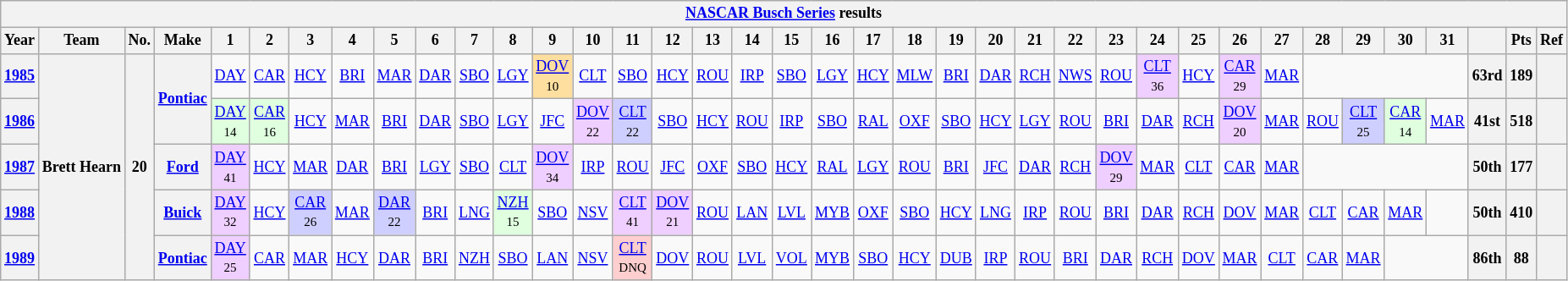<table class="wikitable" style="text-align:center; font-size:75%">
<tr>
<th colspan=42><a href='#'>NASCAR Busch Series</a> results</th>
</tr>
<tr>
<th>Year</th>
<th>Team</th>
<th>No.</th>
<th>Make</th>
<th>1</th>
<th>2</th>
<th>3</th>
<th>4</th>
<th>5</th>
<th>6</th>
<th>7</th>
<th>8</th>
<th>9</th>
<th>10</th>
<th>11</th>
<th>12</th>
<th>13</th>
<th>14</th>
<th>15</th>
<th>16</th>
<th>17</th>
<th>18</th>
<th>19</th>
<th>20</th>
<th>21</th>
<th>22</th>
<th>23</th>
<th>24</th>
<th>25</th>
<th>26</th>
<th>27</th>
<th>28</th>
<th>29</th>
<th>30</th>
<th>31</th>
<th></th>
<th>Pts</th>
<th>Ref</th>
</tr>
<tr>
<th><a href='#'>1985</a></th>
<th rowspan=5>Brett Hearn</th>
<th rowspan=5>20</th>
<th rowspan=2><a href='#'>Pontiac</a></th>
<td><a href='#'>DAY</a></td>
<td><a href='#'>CAR</a></td>
<td><a href='#'>HCY</a></td>
<td><a href='#'>BRI</a></td>
<td><a href='#'>MAR</a></td>
<td><a href='#'>DAR</a></td>
<td><a href='#'>SBO</a></td>
<td><a href='#'>LGY</a></td>
<td style="background:#FFDF9F;"><a href='#'>DOV</a><br><small>10</small></td>
<td><a href='#'>CLT</a></td>
<td><a href='#'>SBO</a></td>
<td><a href='#'>HCY</a></td>
<td><a href='#'>ROU</a></td>
<td><a href='#'>IRP</a></td>
<td><a href='#'>SBO</a></td>
<td><a href='#'>LGY</a></td>
<td><a href='#'>HCY</a></td>
<td><a href='#'>MLW</a></td>
<td><a href='#'>BRI</a></td>
<td><a href='#'>DAR</a></td>
<td><a href='#'>RCH</a></td>
<td><a href='#'>NWS</a></td>
<td><a href='#'>ROU</a></td>
<td style="background:#EFCFFF;"><a href='#'>CLT</a><br><small>36</small></td>
<td><a href='#'>HCY</a></td>
<td style="background:#EFCFFF;"><a href='#'>CAR</a><br><small>29</small></td>
<td><a href='#'>MAR</a></td>
<td colspan=4></td>
<th>63rd</th>
<th>189</th>
<th></th>
</tr>
<tr>
<th><a href='#'>1986</a></th>
<td style="background:#DFFFDF;"><a href='#'>DAY</a><br><small>14</small></td>
<td style="background:#DFFFDF;"><a href='#'>CAR</a><br><small>16</small></td>
<td><a href='#'>HCY</a></td>
<td><a href='#'>MAR</a></td>
<td><a href='#'>BRI</a></td>
<td><a href='#'>DAR</a></td>
<td><a href='#'>SBO</a></td>
<td><a href='#'>LGY</a></td>
<td><a href='#'>JFC</a></td>
<td style="background:#EFCFFF;"><a href='#'>DOV</a><br><small>22</small></td>
<td style="background:#CFCFFF;"><a href='#'>CLT</a><br><small>22</small></td>
<td><a href='#'>SBO</a></td>
<td><a href='#'>HCY</a></td>
<td><a href='#'>ROU</a></td>
<td><a href='#'>IRP</a></td>
<td><a href='#'>SBO</a></td>
<td><a href='#'>RAL</a></td>
<td><a href='#'>OXF</a></td>
<td><a href='#'>SBO</a></td>
<td><a href='#'>HCY</a></td>
<td><a href='#'>LGY</a></td>
<td><a href='#'>ROU</a></td>
<td><a href='#'>BRI</a></td>
<td><a href='#'>DAR</a></td>
<td><a href='#'>RCH</a></td>
<td style="background:#EFCFFF;"><a href='#'>DOV</a><br><small>20</small></td>
<td><a href='#'>MAR</a></td>
<td><a href='#'>ROU</a></td>
<td style="background:#CFCFFF;"><a href='#'>CLT</a><br><small>25</small></td>
<td style="background:#DFFFDF;"><a href='#'>CAR</a><br><small>14</small></td>
<td><a href='#'>MAR</a></td>
<th>41st</th>
<th>518</th>
<th></th>
</tr>
<tr>
<th><a href='#'>1987</a></th>
<th><a href='#'>Ford</a></th>
<td style="background:#EFCFFF;"><a href='#'>DAY</a><br><small>41</small></td>
<td><a href='#'>HCY</a></td>
<td><a href='#'>MAR</a></td>
<td><a href='#'>DAR</a></td>
<td><a href='#'>BRI</a></td>
<td><a href='#'>LGY</a></td>
<td><a href='#'>SBO</a></td>
<td><a href='#'>CLT</a></td>
<td style="background:#EFCFFF;"><a href='#'>DOV</a><br><small>34</small></td>
<td><a href='#'>IRP</a></td>
<td><a href='#'>ROU</a></td>
<td><a href='#'>JFC</a></td>
<td><a href='#'>OXF</a></td>
<td><a href='#'>SBO</a></td>
<td><a href='#'>HCY</a></td>
<td><a href='#'>RAL</a></td>
<td><a href='#'>LGY</a></td>
<td><a href='#'>ROU</a></td>
<td><a href='#'>BRI</a></td>
<td><a href='#'>JFC</a></td>
<td><a href='#'>DAR</a></td>
<td><a href='#'>RCH</a></td>
<td style="background:#EFCFFF;"><a href='#'>DOV</a><br><small>29</small></td>
<td><a href='#'>MAR</a></td>
<td><a href='#'>CLT</a></td>
<td><a href='#'>CAR</a></td>
<td><a href='#'>MAR</a></td>
<td colspan=4></td>
<th>50th</th>
<th>177</th>
<th></th>
</tr>
<tr>
<th><a href='#'>1988</a></th>
<th><a href='#'>Buick</a></th>
<td style="background:#EFCFFF;"><a href='#'>DAY</a><br><small>32</small></td>
<td><a href='#'>HCY</a></td>
<td style="background:#CFCFFF;"><a href='#'>CAR</a><br><small>26</small></td>
<td><a href='#'>MAR</a></td>
<td style="background:#CFCFFF;"><a href='#'>DAR</a><br><small>22</small></td>
<td><a href='#'>BRI</a></td>
<td><a href='#'>LNG</a></td>
<td style="background:#DFFFDF;"><a href='#'>NZH</a><br><small>15</small></td>
<td><a href='#'>SBO</a></td>
<td><a href='#'>NSV</a></td>
<td style="background:#EFCFFF;"><a href='#'>CLT</a><br><small>41</small></td>
<td style="background:#EFCFFF;"><a href='#'>DOV</a><br><small>21</small></td>
<td><a href='#'>ROU</a></td>
<td><a href='#'>LAN</a></td>
<td><a href='#'>LVL</a></td>
<td><a href='#'>MYB</a></td>
<td><a href='#'>OXF</a></td>
<td><a href='#'>SBO</a></td>
<td><a href='#'>HCY</a></td>
<td><a href='#'>LNG</a></td>
<td><a href='#'>IRP</a></td>
<td><a href='#'>ROU</a></td>
<td><a href='#'>BRI</a></td>
<td><a href='#'>DAR</a></td>
<td><a href='#'>RCH</a></td>
<td><a href='#'>DOV</a></td>
<td><a href='#'>MAR</a></td>
<td><a href='#'>CLT</a></td>
<td><a href='#'>CAR</a></td>
<td><a href='#'>MAR</a></td>
<td></td>
<th>50th</th>
<th>410</th>
<th></th>
</tr>
<tr>
<th><a href='#'>1989</a></th>
<th><a href='#'>Pontiac</a></th>
<td style="background:#EFCFFF;"><a href='#'>DAY</a><br><small>25</small></td>
<td><a href='#'>CAR</a></td>
<td><a href='#'>MAR</a></td>
<td><a href='#'>HCY</a></td>
<td><a href='#'>DAR</a></td>
<td><a href='#'>BRI</a></td>
<td><a href='#'>NZH</a></td>
<td><a href='#'>SBO</a></td>
<td><a href='#'>LAN</a></td>
<td><a href='#'>NSV</a></td>
<td style="background:#FFCFCF;"><a href='#'>CLT</a><br><small>DNQ</small></td>
<td><a href='#'>DOV</a></td>
<td><a href='#'>ROU</a></td>
<td><a href='#'>LVL</a></td>
<td><a href='#'>VOL</a></td>
<td><a href='#'>MYB</a></td>
<td><a href='#'>SBO</a></td>
<td><a href='#'>HCY</a></td>
<td><a href='#'>DUB</a></td>
<td><a href='#'>IRP</a></td>
<td><a href='#'>ROU</a></td>
<td><a href='#'>BRI</a></td>
<td><a href='#'>DAR</a></td>
<td><a href='#'>RCH</a></td>
<td><a href='#'>DOV</a></td>
<td><a href='#'>MAR</a></td>
<td><a href='#'>CLT</a></td>
<td><a href='#'>CAR</a></td>
<td><a href='#'>MAR</a></td>
<td colspan=2></td>
<th>86th</th>
<th>88</th>
<th></th>
</tr>
</table>
